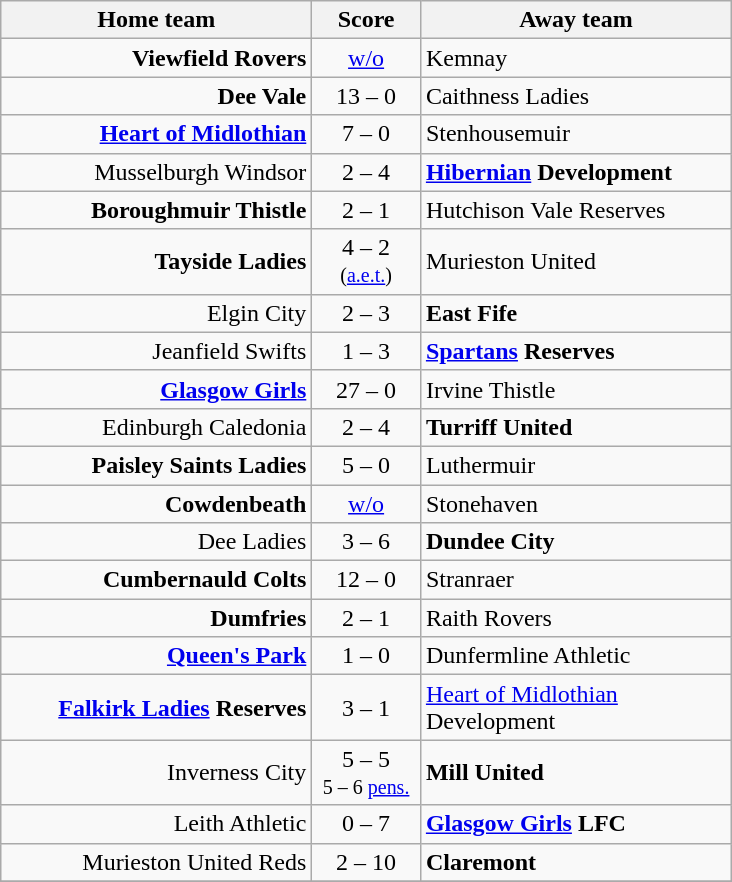<table border=0 cellpadding=4 cellspacing=0>
<tr>
<td valign="top"><br><table class="wikitable" style="border-collapse: collapse;">
<tr>
<th align="right" width="200">Home team</th>
<th align="center" width="65"> Score </th>
<th align="left" width="200">Away team</th>
</tr>
<tr>
<td style="text-align: right;"><strong>Viewfield Rovers</strong></td>
<td style="text-align: center;"><a href='#'>w/o</a></td>
<td style="text-align: left;">Kemnay</td>
</tr>
<tr>
<td style="text-align: right;"><strong>Dee Vale</strong></td>
<td style="text-align: center;">13 – 0</td>
<td style="text-align: left;">Caithness Ladies</td>
</tr>
<tr>
<td style="text-align: right;"><strong><a href='#'>Heart of Midlothian</a></strong></td>
<td style="text-align: center;">7 – 0</td>
<td style="text-align: left;">Stenhousemuir</td>
</tr>
<tr>
<td style="text-align: right;">Musselburgh Windsor</td>
<td style="text-align: center;">2 – 4</td>
<td style="text-align: left;"><strong><a href='#'>Hibernian</a> Development</strong></td>
</tr>
<tr>
<td style="text-align: right;"><strong>Boroughmuir Thistle</strong></td>
<td style="text-align: center;">2 – 1</td>
<td style="text-align: left;">Hutchison Vale Reserves</td>
</tr>
<tr>
<td style="text-align: right;"><strong>Tayside Ladies</strong></td>
<td style="text-align: center;">4 – 2<br><small>(<a href='#'>a.e.t.</a>)</small></td>
<td style="text-align: left;">Murieston United</td>
</tr>
<tr>
<td style="text-align: right;">Elgin City</td>
<td style="text-align: center;">2 – 3</td>
<td style="text-align: left;"><strong>East Fife</strong></td>
</tr>
<tr>
<td style="text-align: right;">Jeanfield Swifts</td>
<td style="text-align: center;">1 – 3</td>
<td style="text-align: left;"><strong><a href='#'>Spartans</a> Reserves</strong></td>
</tr>
<tr>
<td style="text-align: right;"><strong><a href='#'>Glasgow Girls</a></strong></td>
<td style="text-align: center;">27 – 0</td>
<td style="text-align: left;">Irvine Thistle</td>
</tr>
<tr>
<td style="text-align: right;">Edinburgh Caledonia</td>
<td style="text-align: center;">2 – 4</td>
<td style="text-align: left;"><strong>Turriff United</strong></td>
</tr>
<tr>
<td style="text-align: right;"><strong>Paisley Saints Ladies</strong></td>
<td style="text-align: center;">5 – 0</td>
<td style="text-align: left;">Luthermuir</td>
</tr>
<tr>
<td style="text-align: right;"><strong>Cowdenbeath</strong></td>
<td style="text-align: center;"><a href='#'>w/o</a></td>
<td style="text-align: left;">Stonehaven</td>
</tr>
<tr>
<td style="text-align: right;">Dee Ladies</td>
<td style="text-align: center;">3 – 6</td>
<td style="text-align: left;"><strong>Dundee City</strong></td>
</tr>
<tr>
<td style="text-align: right;"><strong>Cumbernauld Colts</strong></td>
<td style="text-align: center;">12 – 0</td>
<td style="text-align: left;">Stranraer</td>
</tr>
<tr>
<td style="text-align: right;"><strong>Dumfries</strong></td>
<td style="text-align: center;">2 – 1</td>
<td style="text-align: left;">Raith Rovers</td>
</tr>
<tr>
<td style="text-align: right;"><strong><a href='#'>Queen's Park</a></strong></td>
<td style="text-align: center;">1 – 0</td>
<td style="text-align: left;">Dunfermline Athletic</td>
</tr>
<tr>
<td style="text-align: right;"><strong><a href='#'>Falkirk Ladies</a> Reserves</strong></td>
<td style="text-align: center;">3 – 1</td>
<td style="text-align: left;"><a href='#'>Heart of Midlothian</a> Development</td>
</tr>
<tr>
<td style="text-align: right;">Inverness City</td>
<td style="text-align: center;">5 – 5<br><small>5 – 6 <a href='#'>pens.</a></small></td>
<td style="text-align: left;"><strong>Mill United</strong></td>
</tr>
<tr>
<td style="text-align: right;">Leith Athletic</td>
<td style="text-align: center;">0 – 7</td>
<td style="text-align: left;"><strong><a href='#'>Glasgow Girls</a> LFC</strong></td>
</tr>
<tr>
<td style="text-align: right;">Murieston United Reds</td>
<td style="text-align: center;">2 – 10</td>
<td style="text-align: left;"><strong>Claremont</strong></td>
</tr>
<tr>
</tr>
</table>
</td>
</tr>
</table>
